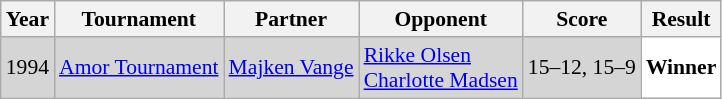<table class="sortable wikitable" style="font-size: 90%;">
<tr>
<th>Year</th>
<th>Tournament</th>
<th>Partner</th>
<th>Opponent</th>
<th>Score</th>
<th>Result</th>
</tr>
<tr style="background:#D5D5D5">
<td align="center">1994</td>
<td align="left"><a href='#'>Amor Tournament</a></td>
<td align="left"> <a href='#'>Majken Vange</a></td>
<td align="left"> <a href='#'>Rikke Olsen</a> <br>  <a href='#'>Charlotte Madsen</a></td>
<td align="left">15–12, 15–9</td>
<td style="text-align:left; background:white"> <strong>Winner</strong></td>
</tr>
</table>
